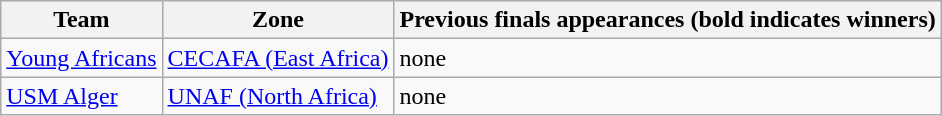<table class="wikitable">
<tr>
<th>Team</th>
<th>Zone</th>
<th>Previous finals appearances (bold indicates winners)</th>
</tr>
<tr>
<td> <a href='#'>Young Africans</a></td>
<td><a href='#'>CECAFA (East Africa)</a></td>
<td>none</td>
</tr>
<tr>
<td> <a href='#'>USM Alger</a></td>
<td><a href='#'>UNAF (North Africa)</a></td>
<td>none</td>
</tr>
</table>
